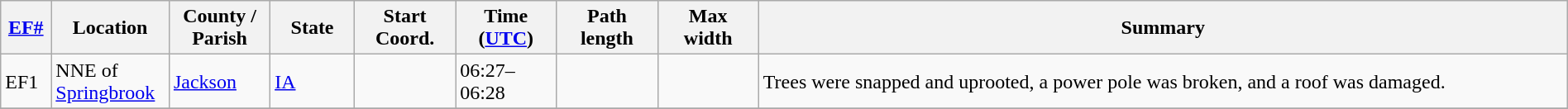<table class="wikitable sortable" style="width:100%;">
<tr>
<th scope="col" style="width:3%; text-align:center;"><a href='#'>EF#</a></th>
<th scope="col" style="width:7%; text-align:center;" class="unsortable">Location</th>
<th scope="col" style="width:6%; text-align:center;" class="unsortable">County / Parish</th>
<th scope="col" style="width:5%; text-align:center;">State</th>
<th scope="col" style="width:6%; text-align:center;">Start Coord.</th>
<th scope="col" style="width:6%; text-align:center;">Time (<a href='#'>UTC</a>)</th>
<th scope="col" style="width:6%; text-align:center;">Path length</th>
<th scope="col" style="width:6%; text-align:center;">Max width</th>
<th scope="col" class="unsortable" style="width:48%; text-align:center;">Summary</th>
</tr>
<tr>
<td bgcolor=>EF1</td>
<td>NNE of <a href='#'>Springbrook</a></td>
<td><a href='#'>Jackson</a></td>
<td><a href='#'>IA</a></td>
<td></td>
<td>06:27–06:28</td>
<td></td>
<td></td>
<td>Trees were snapped and uprooted, a power pole was broken, and a roof was damaged.</td>
</tr>
<tr>
</tr>
</table>
